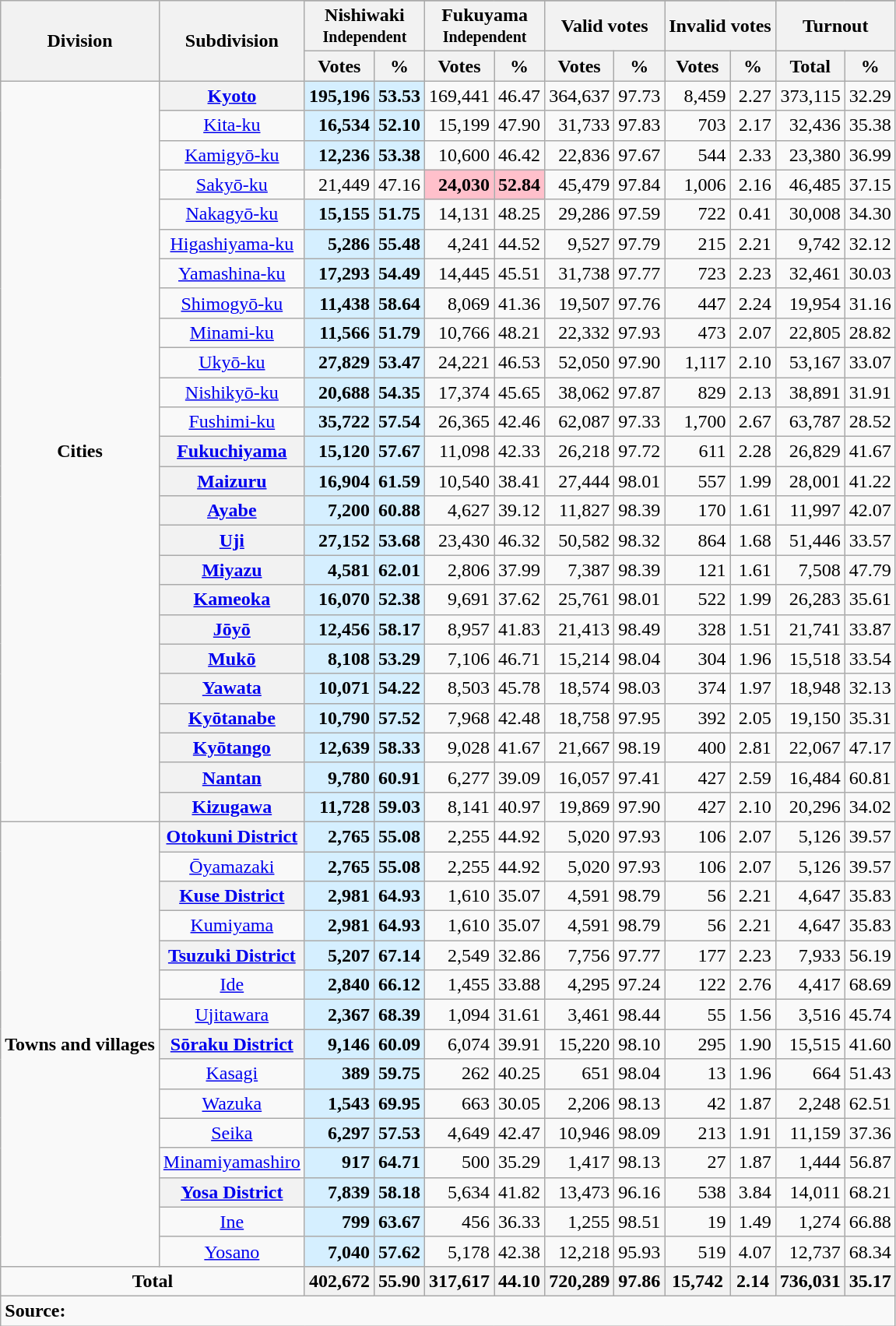<table class="wikitable sortable" style=text-align:right>
<tr>
<th rowspan=3>Division</th>
<th rowspan=3>Subdivision</th>
</tr>
<tr>
<th colspan=2>Nishiwaki<br><small>Independent</small></th>
<th colspan=2>Fukuyama<br><small>Independent</small></th>
<th colspan=2>Valid votes</th>
<th colspan=2>Invalid votes</th>
<th colspan=2>Turnout</th>
</tr>
<tr>
<th>Votes</th>
<th>%</th>
<th>Votes</th>
<th>%</th>
<th>Votes</th>
<th>%</th>
<th>Votes</th>
<th>%</th>
<th>Total</th>
<th>%</th>
</tr>
<tr>
<td rowspan="25" style="text-align:center"><strong>Cities</strong></td>
<th><a href='#'>Kyoto</a></th>
<td bgcolor=#D5EFFF><strong>195,196</strong></td>
<td bgcolor=#D5EFFF><strong>53.53</strong></td>
<td>169,441</td>
<td>46.47</td>
<td>364,637</td>
<td>97.73</td>
<td>8,459</td>
<td>2.27</td>
<td>373,115</td>
<td>32.29</td>
</tr>
<tr>
<td style="text-align:center"><a href='#'>Kita-ku</a></td>
<td bgcolor=#D5EFFF><strong>16,534</strong></td>
<td bgcolor=#D5EFFF><strong>52.10</strong></td>
<td>15,199</td>
<td>47.90</td>
<td>31,733</td>
<td>97.83</td>
<td>703</td>
<td>2.17</td>
<td>32,436</td>
<td>35.38</td>
</tr>
<tr>
<td style="text-align:center"><a href='#'>Kamigyō-ku</a></td>
<td bgcolor=#D5EFFF><strong>12,236</strong></td>
<td bgcolor=#D5EFFF><strong>53.38</strong></td>
<td>10,600</td>
<td>46.42</td>
<td>22,836</td>
<td>97.67</td>
<td>544</td>
<td>2.33</td>
<td>23,380</td>
<td>36.99</td>
</tr>
<tr>
<td style="text-align:center"><a href='#'>Sakyō-ku</a></td>
<td>21,449</td>
<td>47.16</td>
<td bgcolor=pink><strong>24,030</strong></td>
<td bgcolor=pink><strong>52.84</strong></td>
<td>45,479</td>
<td>97.84</td>
<td>1,006</td>
<td>2.16</td>
<td>46,485</td>
<td>37.15</td>
</tr>
<tr>
<td style="text-align:center"><a href='#'>Nakagyō-ku</a></td>
<td bgcolor=#D5EFFF><strong>15,155</strong></td>
<td bgcolor=#D5EFFF><strong>51.75</strong></td>
<td>14,131</td>
<td>48.25</td>
<td>29,286</td>
<td>97.59</td>
<td>722</td>
<td>0.41</td>
<td>30,008</td>
<td>34.30</td>
</tr>
<tr>
<td style="text-align:center"><a href='#'>Higashiyama-ku</a></td>
<td bgcolor=#D5EFFF><strong>5,286</strong></td>
<td bgcolor=#D5EFFF><strong>55.48</strong></td>
<td>4,241</td>
<td>44.52</td>
<td>9,527</td>
<td>97.79</td>
<td>215</td>
<td>2.21</td>
<td>9,742</td>
<td>32.12</td>
</tr>
<tr>
<td style="text-align:center"><a href='#'>Yamashina-ku</a></td>
<td bgcolor=#D5EFFF><strong>17,293</strong></td>
<td bgcolor=#D5EFFF><strong>54.49</strong></td>
<td>14,445</td>
<td>45.51</td>
<td>31,738</td>
<td>97.77</td>
<td>723</td>
<td>2.23</td>
<td>32,461</td>
<td>30.03</td>
</tr>
<tr>
<td style="text-align:center"><a href='#'>Shimogyō-ku</a></td>
<td bgcolor=#D5EFFF><strong>11,438</strong></td>
<td bgcolor=#D5EFFF><strong>58.64</strong></td>
<td>8,069</td>
<td>41.36</td>
<td>19,507</td>
<td>97.76</td>
<td>447</td>
<td>2.24</td>
<td>19,954</td>
<td>31.16</td>
</tr>
<tr>
<td style="text-align:center"><a href='#'>Minami-ku</a></td>
<td bgcolor=#D5EFFF><strong>11,566</strong></td>
<td bgcolor=#D5EFFF><strong>51.79</strong></td>
<td>10,766</td>
<td>48.21</td>
<td>22,332</td>
<td>97.93</td>
<td>473</td>
<td>2.07</td>
<td>22,805</td>
<td>28.82</td>
</tr>
<tr>
<td style="text-align:center"><a href='#'>Ukyō-ku</a></td>
<td bgcolor=#D5EFFF><strong>27,829</strong></td>
<td bgcolor=#D5EFFF><strong>53.47</strong></td>
<td>24,221</td>
<td>46.53</td>
<td>52,050</td>
<td>97.90</td>
<td>1,117</td>
<td>2.10</td>
<td>53,167</td>
<td>33.07</td>
</tr>
<tr>
<td style="text-align:center"><a href='#'>Nishikyō-ku</a></td>
<td bgcolor=#D5EFFF><strong>20,688</strong></td>
<td bgcolor=#D5EFFF><strong>54.35</strong></td>
<td>17,374</td>
<td>45.65</td>
<td>38,062</td>
<td>97.87</td>
<td>829</td>
<td>2.13</td>
<td>38,891</td>
<td>31.91</td>
</tr>
<tr>
<td style="text-align:center"><a href='#'>Fushimi-ku</a></td>
<td bgcolor=#D5EFFF><strong>35,722</strong></td>
<td bgcolor=#D5EFFF><strong>57.54</strong></td>
<td>26,365</td>
<td>42.46</td>
<td>62,087</td>
<td>97.33</td>
<td>1,700</td>
<td>2.67</td>
<td>63,787</td>
<td>28.52</td>
</tr>
<tr>
<th><a href='#'>Fukuchiyama</a></th>
<td bgcolor=#D5EFFF><strong>15,120</strong></td>
<td bgcolor=#D5EFFF><strong>57.67</strong></td>
<td>11,098</td>
<td>42.33</td>
<td>26,218</td>
<td>97.72</td>
<td>611</td>
<td>2.28</td>
<td>26,829</td>
<td>41.67</td>
</tr>
<tr>
<th><a href='#'>Maizuru</a></th>
<td bgcolor=#D5EFFF><strong>16,904</strong></td>
<td bgcolor=#D5EFFF><strong>61.59</strong></td>
<td>10,540</td>
<td>38.41</td>
<td>27,444</td>
<td>98.01</td>
<td>557</td>
<td>1.99</td>
<td>28,001</td>
<td>41.22</td>
</tr>
<tr>
<th><a href='#'>Ayabe</a></th>
<td bgcolor=#D5EFFF><strong>7,200</strong></td>
<td bgcolor=#D5EFFF><strong>60.88</strong></td>
<td>4,627</td>
<td>39.12</td>
<td>11,827</td>
<td>98.39</td>
<td>170</td>
<td>1.61</td>
<td>11,997</td>
<td>42.07</td>
</tr>
<tr>
<th><a href='#'>Uji</a></th>
<td bgcolor=#D5EFFF><strong>27,152</strong></td>
<td bgcolor=#D5EFFF><strong>53.68</strong></td>
<td>23,430</td>
<td>46.32</td>
<td>50,582</td>
<td>98.32</td>
<td>864</td>
<td>1.68</td>
<td>51,446</td>
<td>33.57</td>
</tr>
<tr>
<th><a href='#'>Miyazu</a></th>
<td bgcolor=#D5EFFF><strong>4,581</strong></td>
<td bgcolor=#D5EFFF><strong>62.01</strong></td>
<td>2,806</td>
<td>37.99</td>
<td>7,387</td>
<td>98.39</td>
<td>121</td>
<td>1.61</td>
<td>7,508</td>
<td>47.79</td>
</tr>
<tr>
<th><a href='#'>Kameoka</a></th>
<td bgcolor=#D5EFFF><strong>16,070</strong></td>
<td bgcolor=#D5EFFF><strong>52.38</strong></td>
<td>9,691</td>
<td>37.62</td>
<td>25,761</td>
<td>98.01</td>
<td>522</td>
<td>1.99</td>
<td>26,283</td>
<td>35.61</td>
</tr>
<tr>
<th><a href='#'>Jōyō</a></th>
<td bgcolor=#D5EFFF><strong>12,456</strong></td>
<td bgcolor=#D5EFFF><strong>58.17</strong></td>
<td>8,957</td>
<td>41.83</td>
<td>21,413</td>
<td>98.49</td>
<td>328</td>
<td>1.51</td>
<td>21,741</td>
<td>33.87</td>
</tr>
<tr>
<th><a href='#'>Mukō</a></th>
<td bgcolor=#D5EFFF><strong>8,108</strong></td>
<td bgcolor=#D5EFFF><strong>53.29</strong></td>
<td>7,106</td>
<td>46.71</td>
<td>15,214</td>
<td>98.04</td>
<td>304</td>
<td>1.96</td>
<td>15,518</td>
<td>33.54</td>
</tr>
<tr>
<th><a href='#'>Yawata</a></th>
<td bgcolor=#D5EFFF><strong>10,071</strong></td>
<td bgcolor=#D5EFFF><strong>54.22</strong></td>
<td>8,503</td>
<td>45.78</td>
<td>18,574</td>
<td>98.03</td>
<td>374</td>
<td>1.97</td>
<td>18,948</td>
<td>32.13</td>
</tr>
<tr>
<th><a href='#'>Kyōtanabe</a></th>
<td bgcolor=#D5EFFF><strong>10,790</strong></td>
<td bgcolor=#D5EFFF><strong>57.52</strong></td>
<td>7,968</td>
<td>42.48</td>
<td>18,758</td>
<td>97.95</td>
<td>392</td>
<td>2.05</td>
<td>19,150</td>
<td>35.31</td>
</tr>
<tr>
<th><a href='#'>Kyōtango</a></th>
<td bgcolor=#D5EFFF><strong>12,639</strong></td>
<td bgcolor=#D5EFFF><strong>58.33</strong></td>
<td>9,028</td>
<td>41.67</td>
<td>21,667</td>
<td>98.19</td>
<td>400</td>
<td>2.81</td>
<td>22,067</td>
<td>47.17</td>
</tr>
<tr>
<th><a href='#'>Nantan</a></th>
<td bgcolor=#D5EFFF><strong>9,780</strong></td>
<td bgcolor=#D5EFFF><strong>60.91</strong></td>
<td>6,277</td>
<td>39.09</td>
<td>16,057</td>
<td>97.41</td>
<td>427</td>
<td>2.59</td>
<td>16,484</td>
<td>60.81</td>
</tr>
<tr>
<th><a href='#'>Kizugawa</a></th>
<td bgcolor=#D5EFFF><strong>11,728</strong></td>
<td bgcolor=#D5EFFF><strong>59.03</strong></td>
<td>8,141</td>
<td>40.97</td>
<td>19,869</td>
<td>97.90</td>
<td>427</td>
<td>2.10</td>
<td>20,296</td>
<td>34.02</td>
</tr>
<tr>
<td rowspan="15" style="text-align:center"><strong>Towns and villages</strong></td>
<th><a href='#'>Otokuni District</a></th>
<td bgcolor=#D5EFFF><strong>2,765</strong></td>
<td bgcolor=#D5EFFF><strong>55.08</strong></td>
<td>2,255</td>
<td>44.92</td>
<td>5,020</td>
<td>97.93</td>
<td>106</td>
<td>2.07</td>
<td>5,126</td>
<td>39.57</td>
</tr>
<tr>
<td style="text-align:center"><a href='#'>Ōyamazaki</a></td>
<td bgcolor=#D5EFFF><strong>2,765</strong></td>
<td bgcolor=#D5EFFF><strong>55.08</strong></td>
<td>2,255</td>
<td>44.92</td>
<td>5,020</td>
<td>97.93</td>
<td>106</td>
<td>2.07</td>
<td>5,126</td>
<td>39.57</td>
</tr>
<tr>
<th><a href='#'>Kuse District</a></th>
<td bgcolor=#D5EFFF><strong>2,981</strong></td>
<td bgcolor=#D5EFFF><strong>64.93</strong></td>
<td>1,610</td>
<td>35.07</td>
<td>4,591</td>
<td>98.79</td>
<td>56</td>
<td>2.21</td>
<td>4,647</td>
<td>35.83</td>
</tr>
<tr>
<td style="text-align:center"><a href='#'>Kumiyama</a></td>
<td bgcolor=#D5EFFF><strong>2,981</strong></td>
<td bgcolor=#D5EFFF><strong>64.93</strong></td>
<td>1,610</td>
<td>35.07</td>
<td>4,591</td>
<td>98.79</td>
<td>56</td>
<td>2.21</td>
<td>4,647</td>
<td>35.83</td>
</tr>
<tr>
<th><a href='#'>Tsuzuki District</a></th>
<td bgcolor=#D5EFFF><strong>5,207</strong></td>
<td bgcolor=#D5EFFF><strong>67.14</strong></td>
<td>2,549</td>
<td>32.86</td>
<td>7,756</td>
<td>97.77</td>
<td>177</td>
<td>2.23</td>
<td>7,933</td>
<td>56.19</td>
</tr>
<tr>
<td style="text-align:center"><a href='#'>Ide</a></td>
<td bgcolor=#D5EFFF><strong>2,840</strong></td>
<td bgcolor=#D5EFFF><strong>66.12</strong></td>
<td>1,455</td>
<td>33.88</td>
<td>4,295</td>
<td>97.24</td>
<td>122</td>
<td>2.76</td>
<td>4,417</td>
<td>68.69</td>
</tr>
<tr>
<td style="text-align:center"><a href='#'>Ujitawara</a></td>
<td bgcolor=#D5EFFF><strong>2,367</strong></td>
<td bgcolor=#D5EFFF><strong>68.39</strong></td>
<td>1,094</td>
<td>31.61</td>
<td>3,461</td>
<td>98.44</td>
<td>55</td>
<td>1.56</td>
<td>3,516</td>
<td>45.74</td>
</tr>
<tr>
<th><a href='#'>Sōraku District</a></th>
<td bgcolor=#D5EFFF><strong>9,146</strong></td>
<td bgcolor=#D5EFFF><strong>60.09</strong></td>
<td>6,074</td>
<td>39.91</td>
<td>15,220</td>
<td>98.10</td>
<td>295</td>
<td>1.90</td>
<td>15,515</td>
<td>41.60</td>
</tr>
<tr>
<td style="text-align:center"><a href='#'>Kasagi</a></td>
<td bgcolor=#D5EFFF><strong>389</strong></td>
<td bgcolor=#D5EFFF><strong>59.75</strong></td>
<td>262</td>
<td>40.25</td>
<td>651</td>
<td>98.04</td>
<td>13</td>
<td>1.96</td>
<td>664</td>
<td>51.43</td>
</tr>
<tr>
<td style="text-align:center"><a href='#'>Wazuka</a></td>
<td bgcolor=#D5EFFF><strong>1,543</strong></td>
<td bgcolor=#D5EFFF><strong>69.95</strong></td>
<td>663</td>
<td>30.05</td>
<td>2,206</td>
<td>98.13</td>
<td>42</td>
<td>1.87</td>
<td>2,248</td>
<td>62.51</td>
</tr>
<tr>
<td style="text-align:center"><a href='#'>Seika</a></td>
<td bgcolor=#D5EFFF><strong>6,297</strong></td>
<td bgcolor=#D5EFFF><strong>57.53</strong></td>
<td>4,649</td>
<td>42.47</td>
<td>10,946</td>
<td>98.09</td>
<td>213</td>
<td>1.91</td>
<td>11,159</td>
<td>37.36</td>
</tr>
<tr>
<td style="text-align:center"><a href='#'>Minamiyamashiro</a></td>
<td bgcolor=#D5EFFF><strong>917</strong></td>
<td bgcolor=#D5EFFF><strong>64.71</strong></td>
<td>500</td>
<td>35.29</td>
<td>1,417</td>
<td>98.13</td>
<td>27</td>
<td>1.87</td>
<td>1,444</td>
<td>56.87</td>
</tr>
<tr>
<th><a href='#'>Yosa District</a></th>
<td bgcolor=#D5EFFF><strong>7,839</strong></td>
<td bgcolor=#D5EFFF><strong>58.18</strong></td>
<td>5,634</td>
<td>41.82</td>
<td>13,473</td>
<td>96.16</td>
<td>538</td>
<td>3.84</td>
<td>14,011</td>
<td>68.21</td>
</tr>
<tr>
<td style="text-align:center"><a href='#'>Ine</a></td>
<td bgcolor=#D5EFFF><strong>799</strong></td>
<td bgcolor=#D5EFFF><strong>63.67</strong></td>
<td>456</td>
<td>36.33</td>
<td>1,255</td>
<td>98.51</td>
<td>19</td>
<td>1.49</td>
<td>1,274</td>
<td>66.88</td>
</tr>
<tr>
<td style="text-align:center"><a href='#'>Yosano</a></td>
<td bgcolor=#D5EFFF><strong>7,040</strong></td>
<td bgcolor=#D5EFFF><strong>57.62</strong></td>
<td>5,178</td>
<td>42.38</td>
<td>12,218</td>
<td>95.93</td>
<td>519</td>
<td>4.07</td>
<td>12,737</td>
<td>68.34</td>
</tr>
<tr>
<td colspan="2" style="text-align:center"><strong>Total</strong></td>
<th>402,672</th>
<th>55.90</th>
<th>317,617</th>
<th>44.10</th>
<th>720,289</th>
<th>97.86</th>
<th>15,742</th>
<th>2.14</th>
<th>736,031</th>
<th>35.17</th>
</tr>
<tr>
<td colspan="12" style="text-align:left"><strong>Source:</strong>  </td>
</tr>
</table>
